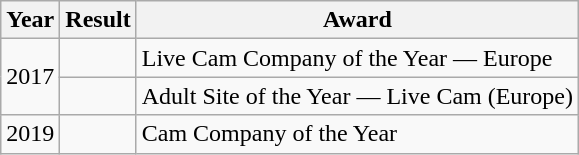<table class="wikitable">
<tr>
<th>Year</th>
<th>Result</th>
<th>Award</th>
</tr>
<tr>
<td rowspan="2">2017</td>
<td></td>
<td>Live Cam Company of the Year — Europe</td>
</tr>
<tr>
<td></td>
<td>Adult Site of the Year — Live Cam (Europe)</td>
</tr>
<tr>
<td 2019>2019</td>
<td></td>
<td>Cam Company of the Year</td>
</tr>
</table>
